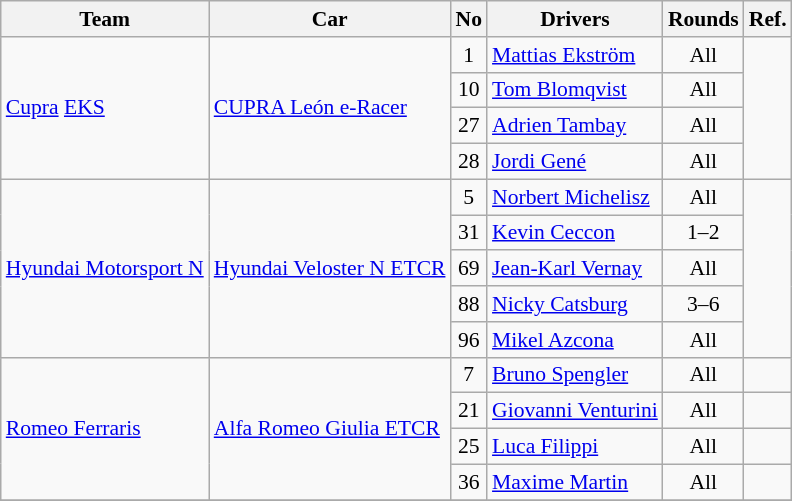<table class="wikitable" style="font-size: 90%;">
<tr>
<th>Team</th>
<th>Car</th>
<th>No</th>
<th>Drivers</th>
<th>Rounds</th>
<th>Ref.</th>
</tr>
<tr>
<td rowspan="4"> <a href='#'>Cupra</a> <a href='#'>EKS</a></td>
<td rowspan="4"><a href='#'>CUPRA León e-Racer</a></td>
<td align=center>1</td>
<td> <a href='#'>Mattias Ekström</a></td>
<td align=center>All</td>
<td rowspan="4"></td>
</tr>
<tr>
<td align=center>10</td>
<td> <a href='#'>Tom Blomqvist</a></td>
<td align=center>All</td>
</tr>
<tr>
<td align=center>27</td>
<td> <a href='#'>Adrien Tambay</a></td>
<td align=center>All</td>
</tr>
<tr>
<td align=center>28</td>
<td> <a href='#'>Jordi Gené</a></td>
<td align=center>All</td>
</tr>
<tr>
<td rowspan="5"> <a href='#'>Hyundai Motorsport N</a></td>
<td rowspan="5"><a href='#'>Hyundai Veloster N ETCR</a></td>
<td align=center>5</td>
<td> <a href='#'>Norbert Michelisz</a></td>
<td align=center>All</td>
<td rowspan="5"></td>
</tr>
<tr>
<td align=center>31</td>
<td> <a href='#'>Kevin Ceccon</a></td>
<td align=center>1–2</td>
</tr>
<tr>
<td align=center>69</td>
<td> <a href='#'>Jean-Karl Vernay</a></td>
<td align=center>All</td>
</tr>
<tr>
<td align=center>88</td>
<td> <a href='#'>Nicky Catsburg</a></td>
<td align=center>3–6</td>
</tr>
<tr>
<td align=center>96</td>
<td> <a href='#'>Mikel Azcona</a></td>
<td align=center>All</td>
</tr>
<tr>
<td rowspan="4"> <a href='#'>Romeo Ferraris</a></td>
<td rowspan="4"><a href='#'>Alfa Romeo Giulia ETCR</a></td>
<td align=center>7</td>
<td> <a href='#'>Bruno Spengler</a></td>
<td align=center>All</td>
<td></td>
</tr>
<tr>
<td align=center>21</td>
<td> <a href='#'>Giovanni Venturini</a></td>
<td align=center>All</td>
<td></td>
</tr>
<tr>
<td align=center>25</td>
<td> <a href='#'>Luca Filippi</a></td>
<td align=center>All</td>
<td></td>
</tr>
<tr>
<td align=center>36</td>
<td> <a href='#'>Maxime Martin</a></td>
<td align=center>All</td>
<td></td>
</tr>
<tr>
</tr>
</table>
